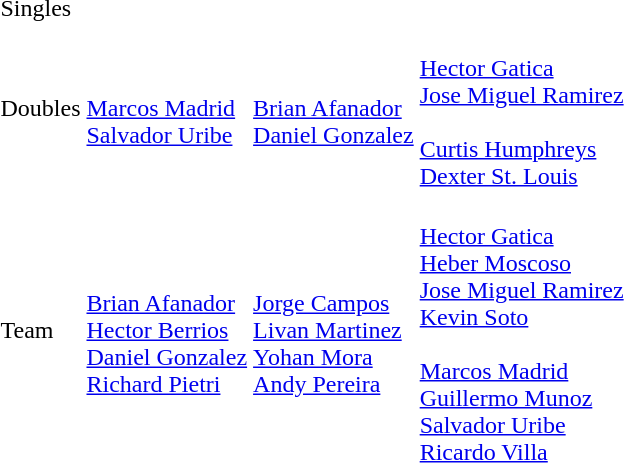<table>
<tr>
<td>Singles</td>
<td></td>
<td></td>
<td><br></td>
</tr>
<tr>
<td>Doubles</td>
<td><br><a href='#'>Marcos Madrid</a><br><a href='#'>Salvador Uribe</a></td>
<td><br><a href='#'>Brian Afanador</a><br><a href='#'>Daniel Gonzalez</a></td>
<td><br><a href='#'>Hector Gatica</a><br><a href='#'>Jose Miguel Ramirez</a><br><br><a href='#'>Curtis Humphreys</a><br><a href='#'>Dexter St. Louis</a></td>
</tr>
<tr>
<td>Team</td>
<td><br><a href='#'>Brian Afanador</a><br><a href='#'>Hector Berrios</a><br><a href='#'>Daniel Gonzalez</a><br><a href='#'>Richard Pietri</a></td>
<td><br><a href='#'>Jorge Campos</a><br><a href='#'>Livan Martinez</a><br><a href='#'>Yohan Mora</a><br><a href='#'>Andy Pereira</a></td>
<td><br><a href='#'>Hector Gatica</a><br><a href='#'>Heber Moscoso</a><br><a href='#'>Jose Miguel Ramirez</a><br><a href='#'>Kevin Soto</a><br><br><a href='#'>Marcos Madrid</a><br><a href='#'>Guillermo Munoz</a><br><a href='#'>Salvador Uribe</a><br><a href='#'>Ricardo Villa</a></td>
</tr>
<tr>
</tr>
</table>
